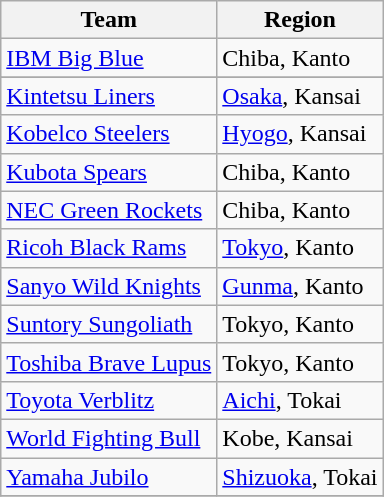<table class = "wikitable">
<tr>
<th>Team</th>
<th>Region</th>
</tr>
<tr>
<td><a href='#'>IBM Big Blue</a></td>
<td>Chiba, Kanto</td>
</tr>
<tr>
</tr>
<tr>
<td><a href='#'>Kintetsu Liners</a></td>
<td><a href='#'>Osaka</a>, Kansai</td>
</tr>
<tr>
<td><a href='#'>Kobelco Steelers</a></td>
<td><a href='#'>Hyogo</a>, Kansai</td>
</tr>
<tr>
<td><a href='#'>Kubota Spears</a></td>
<td>Chiba, Kanto</td>
</tr>
<tr>
<td><a href='#'>NEC Green Rockets</a></td>
<td>Chiba, Kanto</td>
</tr>
<tr>
<td><a href='#'>Ricoh Black Rams</a></td>
<td><a href='#'>Tokyo</a>, Kanto</td>
</tr>
<tr>
<td><a href='#'>Sanyo Wild Knights</a></td>
<td><a href='#'>Gunma</a>, Kanto</td>
</tr>
<tr>
<td><a href='#'>Suntory Sungoliath</a></td>
<td>Tokyo, Kanto</td>
</tr>
<tr>
<td><a href='#'>Toshiba Brave Lupus</a></td>
<td>Tokyo, Kanto</td>
</tr>
<tr>
<td><a href='#'>Toyota Verblitz</a></td>
<td><a href='#'>Aichi</a>, Tokai</td>
</tr>
<tr>
<td><a href='#'>World Fighting Bull</a></td>
<td>Kobe, Kansai</td>
</tr>
<tr>
<td><a href='#'>Yamaha Jubilo</a></td>
<td><a href='#'>Shizuoka</a>, Tokai</td>
</tr>
<tr>
</tr>
</table>
